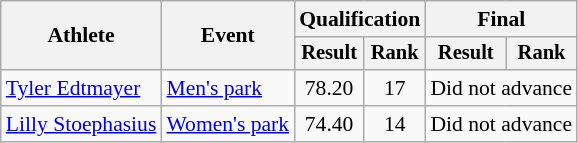<table class="wikitable" style="font-size:90%">
<tr>
<th rowspan="2">Athlete</th>
<th rowspan="2">Event</th>
<th colspan="2">Qualification</th>
<th colspan="2">Final</th>
</tr>
<tr style="font-size: 95%">
<th>Result</th>
<th>Rank</th>
<th>Result</th>
<th>Rank</th>
</tr>
<tr align=center>
<td align=left><a href='#'>Tyler Edtmayer</a></td>
<td align=left><a href='#'>Men's park</a></td>
<td>78.20</td>
<td>17</td>
<td colspan=2>Did not advance</td>
</tr>
<tr align=center>
<td align=left><a href='#'>Lilly Stoephasius</a></td>
<td align=left><a href='#'>Women's park</a></td>
<td>74.40</td>
<td>14</td>
<td colspan=2>Did not advance</td>
</tr>
</table>
